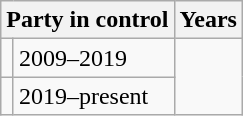<table class="wikitable">
<tr>
<th colspan="2">Party in control</th>
<th>Years</th>
</tr>
<tr>
<td></td>
<td>2009–2019</td>
</tr>
<tr>
<td></td>
<td>2019–present</td>
</tr>
</table>
